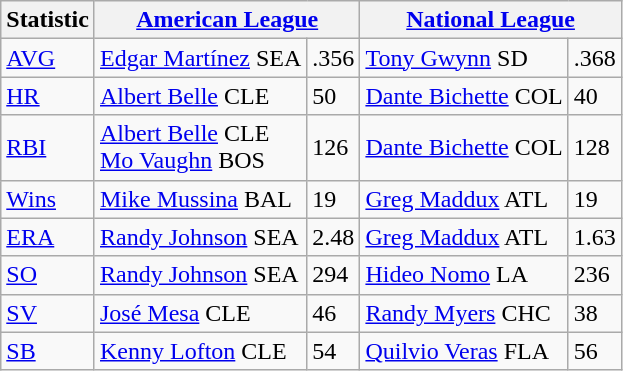<table class="wikitable">
<tr>
<th>Statistic</th>
<th colspan=2><a href='#'>American League</a></th>
<th colspan=2><a href='#'>National League</a></th>
</tr>
<tr>
<td><a href='#'>AVG</a></td>
<td><a href='#'>Edgar Martínez</a> SEA</td>
<td>.356</td>
<td><a href='#'>Tony Gwynn</a> SD</td>
<td>.368</td>
</tr>
<tr>
<td><a href='#'>HR</a></td>
<td><a href='#'>Albert Belle</a> CLE</td>
<td>50</td>
<td><a href='#'>Dante Bichette</a> COL</td>
<td>40</td>
</tr>
<tr>
<td><a href='#'>RBI</a></td>
<td><a href='#'>Albert Belle</a> CLE<br><a href='#'>Mo Vaughn</a> BOS</td>
<td>126</td>
<td><a href='#'>Dante Bichette</a> COL</td>
<td>128</td>
</tr>
<tr>
<td><a href='#'>Wins</a></td>
<td><a href='#'>Mike Mussina</a> BAL</td>
<td>19</td>
<td><a href='#'>Greg Maddux</a> ATL</td>
<td>19</td>
</tr>
<tr>
<td><a href='#'>ERA</a></td>
<td><a href='#'>Randy Johnson</a> SEA</td>
<td>2.48</td>
<td><a href='#'>Greg Maddux</a> ATL</td>
<td>1.63</td>
</tr>
<tr>
<td><a href='#'>SO</a></td>
<td><a href='#'>Randy Johnson</a> SEA</td>
<td>294</td>
<td><a href='#'>Hideo Nomo</a> LA</td>
<td>236</td>
</tr>
<tr>
<td><a href='#'>SV</a></td>
<td><a href='#'>José Mesa</a> CLE</td>
<td>46</td>
<td><a href='#'>Randy Myers</a> CHC</td>
<td>38</td>
</tr>
<tr>
<td><a href='#'>SB</a></td>
<td><a href='#'>Kenny Lofton</a> CLE</td>
<td>54</td>
<td><a href='#'>Quilvio Veras</a> FLA</td>
<td>56</td>
</tr>
</table>
